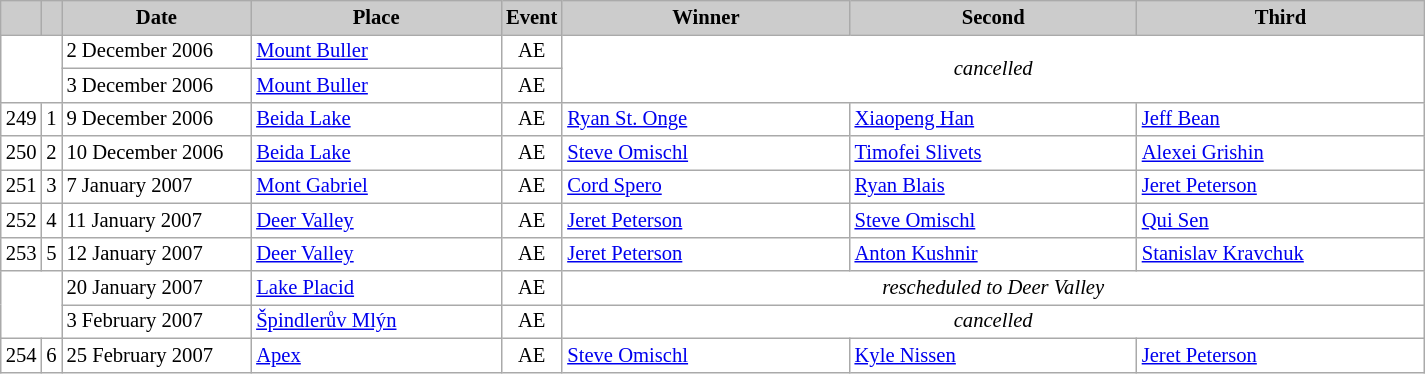<table class="wikitable plainrowheaders" style="background:#fff; font-size:86%; line-height:16px; border:grey solid 1px; border-collapse:collapse;">
<tr style="background:#ccc; text-align:center;">
<th scope="col" style="background:#ccc; width=20 px;"></th>
<th scope="col" style="background:#ccc; width=30 px;"></th>
<th scope="col" style="background:#ccc; width:120px;">Date</th>
<th scope="col" style="background:#ccc; width:160px;">Place</th>
<th scope="col" style="background:#ccc; width:15px;">Event</th>
<th scope="col" style="background:#ccc; width:185px;">Winner</th>
<th scope="col" style="background:#ccc; width:185px;">Second</th>
<th scope="col" style="background:#ccc; width:185px;">Third</th>
</tr>
<tr>
<td colspan=2 rowspan=2></td>
<td>2 December 2006</td>
<td> <a href='#'>Mount Buller</a></td>
<td align=center>AE</td>
<td colspan=3 rowspan=2 align=center><em>cancelled</em></td>
</tr>
<tr>
<td>3 December 2006</td>
<td> <a href='#'>Mount Buller</a></td>
<td align=center>AE</td>
</tr>
<tr>
<td align=center>249</td>
<td align=center>1</td>
<td>9 December 2006</td>
<td> <a href='#'>Beida Lake</a></td>
<td align=center>AE</td>
<td> <a href='#'>Ryan St. Onge</a></td>
<td> <a href='#'>Xiaopeng Han</a></td>
<td> <a href='#'>Jeff Bean</a></td>
</tr>
<tr>
<td align=center>250</td>
<td align=center>2</td>
<td>10 December 2006</td>
<td> <a href='#'>Beida Lake</a></td>
<td align=center>AE</td>
<td> <a href='#'>Steve Omischl</a></td>
<td> <a href='#'>Timofei Slivets</a></td>
<td> <a href='#'>Alexei Grishin</a></td>
</tr>
<tr>
<td align=center>251</td>
<td align=center>3</td>
<td>7 January 2007</td>
<td> <a href='#'>Mont Gabriel</a></td>
<td align=center>AE</td>
<td> <a href='#'>Cord Spero</a></td>
<td> <a href='#'>Ryan Blais</a></td>
<td> <a href='#'>Jeret Peterson</a></td>
</tr>
<tr>
<td align=center>252</td>
<td align=center>4</td>
<td>11 January 2007<small></small></td>
<td> <a href='#'>Deer Valley</a></td>
<td align=center>AE</td>
<td> <a href='#'>Jeret Peterson</a></td>
<td> <a href='#'>Steve Omischl</a></td>
<td> <a href='#'>Qui Sen</a></td>
</tr>
<tr>
<td align=center>253</td>
<td align=center>5</td>
<td>12 January 2007</td>
<td> <a href='#'>Deer Valley</a></td>
<td align=center>AE</td>
<td> <a href='#'>Jeret Peterson</a></td>
<td> <a href='#'>Anton Kushnir</a></td>
<td> <a href='#'>Stanislav Kravchuk</a></td>
</tr>
<tr>
<td colspan=2 rowspan=2></td>
<td>20 January 2007</td>
<td> <a href='#'>Lake Placid</a></td>
<td align=center>AE</td>
<td colspan=3 align=center><em>rescheduled to Deer Valley</em></td>
</tr>
<tr>
<td>3 February 2007</td>
<td> <a href='#'>Špindlerův Mlýn</a></td>
<td align=center>AE</td>
<td colspan=3 align=center><em>cancelled</em></td>
</tr>
<tr>
<td align=center>254</td>
<td align=center>6</td>
<td>25 February 2007</td>
<td> <a href='#'>Apex</a></td>
<td align=center>AE</td>
<td> <a href='#'>Steve Omischl</a></td>
<td> <a href='#'>Kyle Nissen</a></td>
<td> <a href='#'>Jeret Peterson</a></td>
</tr>
</table>
